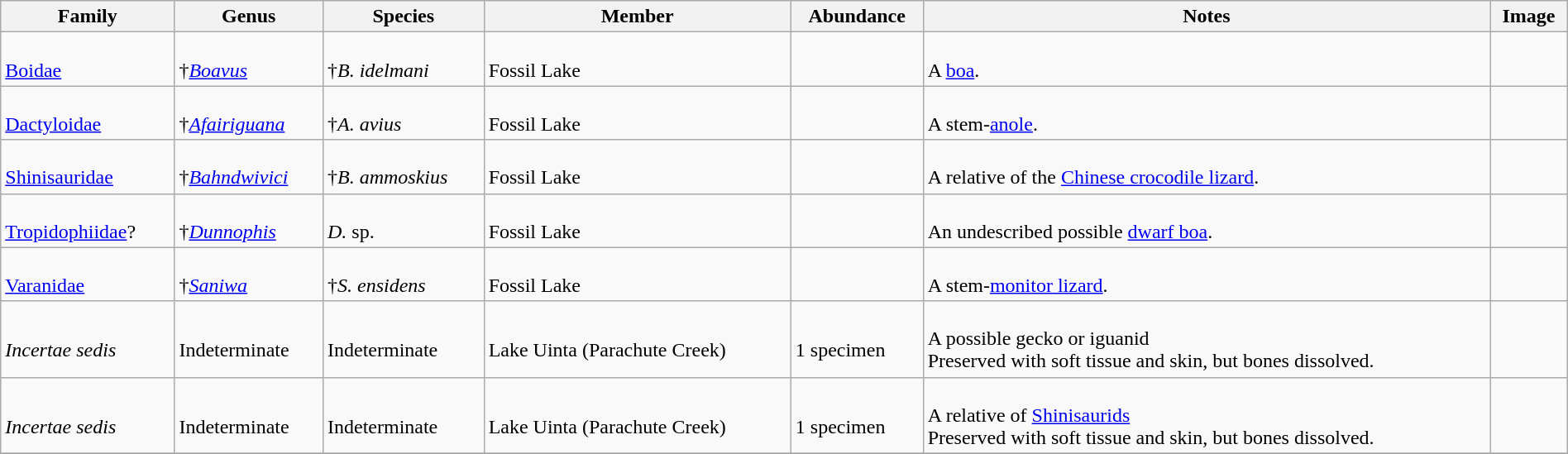<table class="wikitable" style="margin:auto;width:100%;">
<tr>
<th>Family</th>
<th>Genus</th>
<th>Species</th>
<th>Member</th>
<th>Abundance</th>
<th>Notes</th>
<th>Image</th>
</tr>
<tr>
<td><br><a href='#'>Boidae</a></td>
<td><br>†<em><a href='#'>Boavus</a></em></td>
<td><br>†<em>B. idelmani</em> </td>
<td><br>Fossil Lake</td>
<td></td>
<td><br>A <a href='#'>boa</a>.</td>
<td><br></td>
</tr>
<tr>
<td><br><a href='#'>Dactyloidae</a></td>
<td><br>†<em><a href='#'>Afairiguana</a></em></td>
<td><br>†<em>A. avius</em> </td>
<td><br>Fossil Lake</td>
<td></td>
<td><br>A stem-<a href='#'>anole</a>.</td>
<td><br></td>
</tr>
<tr>
<td><br><a href='#'>Shinisauridae</a></td>
<td><br>†<em><a href='#'>Bahndwivici</a></em></td>
<td><br>†<em>B. ammoskius</em> </td>
<td><br>Fossil Lake</td>
<td></td>
<td><br>A relative of the <a href='#'>Chinese crocodile lizard</a>.</td>
<td><br></td>
</tr>
<tr>
<td><br><a href='#'>Tropidophiidae</a>?</td>
<td><br>†<em><a href='#'>Dunnophis</a></em></td>
<td><br><em>D.</em> sp.</td>
<td><br>Fossil Lake</td>
<td></td>
<td><br>An undescribed possible <a href='#'>dwarf boa</a>.</td>
<td></td>
</tr>
<tr>
<td><br><a href='#'>Varanidae</a></td>
<td><br>†<em><a href='#'>Saniwa</a></em></td>
<td><br>†<em>S. ensidens</em> </td>
<td><br>Fossil Lake</td>
<td></td>
<td><br>A stem-<a href='#'>monitor lizard</a>.</td>
<td><br></td>
</tr>
<tr>
<td><br><em>Incertae sedis</em></td>
<td><br>Indeterminate</td>
<td><br>Indeterminate</td>
<td><br>Lake Uinta (Parachute Creek)</td>
<td><br>1 specimen</td>
<td><br>A possible gecko or iguanid<br>Preserved with soft tissue and skin, but bones dissolved.</td>
<td><br></td>
</tr>
<tr>
<td><br><em>Incertae sedis</em></td>
<td><br>Indeterminate</td>
<td><br>Indeterminate</td>
<td><br>Lake Uinta (Parachute Creek)</td>
<td><br>1 specimen</td>
<td><br>A relative of <a href='#'>Shinisaurids</a><br>Preserved with soft tissue and skin, but bones dissolved.</td>
<td></td>
</tr>
<tr>
</tr>
</table>
